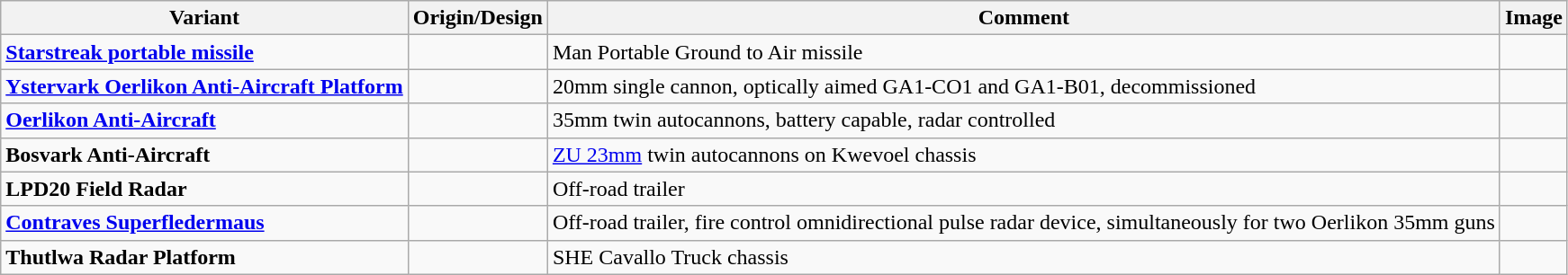<table class="wikitable sortable">
<tr>
<th>Variant</th>
<th>Origin/Design</th>
<th>Comment</th>
<th>Image</th>
</tr>
<tr>
<td><strong><a href='#'>Starstreak portable missile</a></strong></td>
<td></td>
<td>Man Portable Ground to Air missile</td>
<td></td>
</tr>
<tr>
<td><strong><a href='#'>Ystervark Oerlikon Anti-Aircraft Platform</a></strong></td>
<td> </td>
<td>20mm single cannon, optically aimed GA1-CO1 and GA1-B01, decommissioned</td>
<td></td>
</tr>
<tr>
<td><strong><a href='#'>Oerlikon Anti-Aircraft</a></strong></td>
<td></td>
<td>35mm twin autocannons, battery capable, radar controlled</td>
<td></td>
</tr>
<tr>
<td><strong>Bosvark Anti-Aircraft</strong></td>
<td>  </td>
<td><a href='#'>ZU 23mm</a> twin autocannons on Kwevoel chassis</td>
<td></td>
</tr>
<tr>
<td><strong>LPD20 Field Radar</strong></td>
<td></td>
<td>Off-road trailer</td>
<td></td>
</tr>
<tr>
<td><strong><a href='#'>Contraves Superfledermaus</a></strong></td>
<td></td>
<td>Off-road trailer, fire control omnidirectional pulse radar device, simultaneously for two Oerlikon 35mm guns</td>
<td></td>
</tr>
<tr>
<td><strong>Thutlwa Radar Platform</strong></td>
<td></td>
<td>SHE Cavallo Truck chassis</td>
<td></td>
</tr>
</table>
